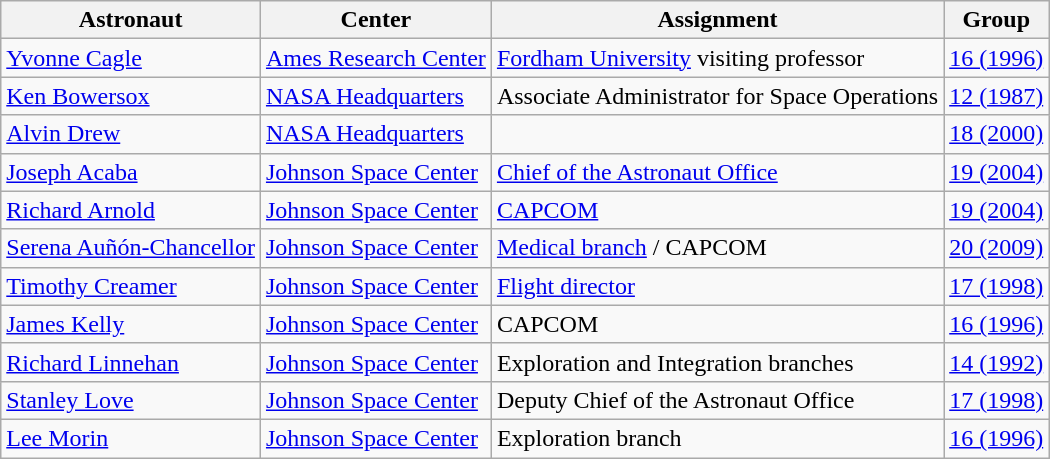<table class="wikitable">
<tr>
<th>Astronaut</th>
<th>Center</th>
<th>Assignment</th>
<th>Group</th>
</tr>
<tr>
<td><a href='#'>Yvonne Cagle</a></td>
<td><a href='#'>Ames Research Center</a></td>
<td><a href='#'>Fordham University</a> visiting professor</td>
<td><a href='#'>16 (1996)</a></td>
</tr>
<tr>
<td><a href='#'>Ken Bowersox</a></td>
<td><a href='#'>NASA Headquarters</a></td>
<td>Associate Administrator for Space Operations</td>
<td><a href='#'>12 (1987)</a></td>
</tr>
<tr>
<td><a href='#'>Alvin Drew</a></td>
<td><a href='#'>NASA Headquarters</a></td>
<td></td>
<td><a href='#'>18 (2000)</a></td>
</tr>
<tr>
<td><a href='#'>Joseph Acaba</a></td>
<td><a href='#'>Johnson Space Center</a></td>
<td><a href='#'>Chief of the Astronaut Office</a></td>
<td><a href='#'>19 (2004)</a></td>
</tr>
<tr>
<td><a href='#'>Richard Arnold</a></td>
<td><a href='#'>Johnson Space Center</a></td>
<td><a href='#'>CAPCOM</a></td>
<td><a href='#'>19 (2004)</a></td>
</tr>
<tr>
<td><a href='#'>Serena Auñón-Chancellor</a></td>
<td><a href='#'>Johnson Space Center</a></td>
<td><a href='#'>Medical branch</a> / CAPCOM</td>
<td><a href='#'>20 (2009)</a></td>
</tr>
<tr>
<td><a href='#'>Timothy Creamer</a></td>
<td><a href='#'>Johnson Space Center</a></td>
<td><a href='#'>Flight director</a></td>
<td><a href='#'>17 (1998)</a></td>
</tr>
<tr>
<td><a href='#'>James Kelly</a></td>
<td><a href='#'>Johnson Space Center</a></td>
<td>CAPCOM</td>
<td><a href='#'>16 (1996)</a></td>
</tr>
<tr>
<td><a href='#'>Richard Linnehan</a></td>
<td><a href='#'>Johnson Space Center</a></td>
<td>Exploration and Integration branches</td>
<td><a href='#'>14 (1992)</a></td>
</tr>
<tr>
<td><a href='#'>Stanley Love</a></td>
<td><a href='#'>Johnson Space Center</a></td>
<td>Deputy Chief of the Astronaut Office</td>
<td><a href='#'>17 (1998)</a></td>
</tr>
<tr>
<td><a href='#'>Lee Morin</a></td>
<td><a href='#'>Johnson Space Center</a></td>
<td>Exploration branch</td>
<td><a href='#'>16 (1996)</a></td>
</tr>
</table>
